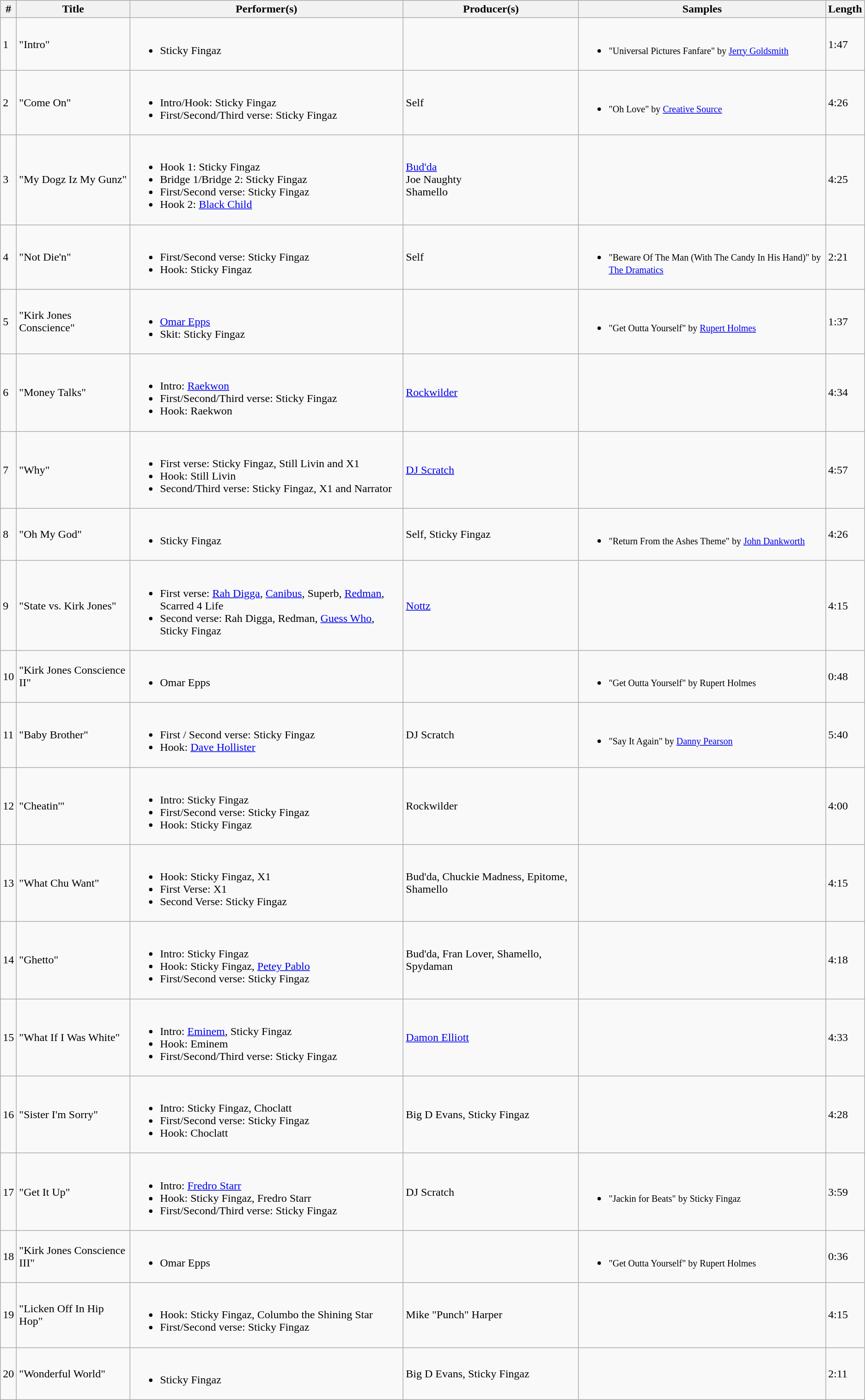<table class="wikitable">
<tr>
<th>#</th>
<th>Title</th>
<th>Performer(s)</th>
<th>Producer(s)</th>
<th>Samples</th>
<th>Length</th>
</tr>
<tr>
<td>1</td>
<td>"Intro"</td>
<td><br><ul><li>Sticky Fingaz</li></ul></td>
<td></td>
<td><br><ul><li><small>"Universal Pictures Fanfare" by <a href='#'>Jerry Goldsmith</a></small></li></ul></td>
<td>1:47</td>
</tr>
<tr>
<td>2</td>
<td>"Come On"</td>
<td><br><ul><li>Intro/Hook: Sticky Fingaz</li><li>First/Second/Third verse: Sticky Fingaz</li></ul></td>
<td>Self<br></td>
<td><br><ul><li><small>"Oh Love" by <a href='#'>Creative Source</a></small></li></ul></td>
<td>4:26</td>
</tr>
<tr>
<td>3</td>
<td>"My Dogz Iz My Gunz"</td>
<td><br><ul><li>Hook 1: Sticky Fingaz</li><li>Bridge 1/Bridge 2: Sticky Fingaz</li><li>First/Second verse: Sticky Fingaz</li><li>Hook 2: <a href='#'>Black Child</a></li></ul></td>
<td><a href='#'>Bud'da</a><br>Joe Naughty<br>Shamello</td>
<td><small></small></td>
<td>4:25</td>
</tr>
<tr>
<td>4</td>
<td>"Not Die'n"</td>
<td><br><ul><li>First/Second verse: Sticky Fingaz</li><li>Hook: Sticky Fingaz</li></ul></td>
<td>Self</td>
<td><br><ul><li><small>"Beware Of The Man (With The Candy In His Hand)" by <a href='#'>The Dramatics</a></small></li></ul></td>
<td>2:21</td>
</tr>
<tr>
<td>5</td>
<td>"Kirk Jones Conscience"</td>
<td><br><ul><li><a href='#'>Omar Epps</a></li><li>Skit: Sticky Fingaz</li></ul></td>
<td></td>
<td><br><ul><li><small>"Get Outta Yourself" by <a href='#'>Rupert Holmes</a></small></li></ul></td>
<td>1:37</td>
</tr>
<tr>
<td>6</td>
<td>"Money Talks"</td>
<td><br><ul><li>Intro: <a href='#'>Raekwon</a></li><li>First/Second/Third verse: Sticky Fingaz</li><li>Hook: Raekwon</li></ul></td>
<td><a href='#'>Rockwilder</a></td>
<td><small></small></td>
<td>4:34</td>
</tr>
<tr>
<td>7</td>
<td>"Why"</td>
<td><br><ul><li>First verse: Sticky Fingaz, Still Livin and X1</li><li>Hook: Still Livin</li><li>Second/Third verse: Sticky Fingaz, X1 and Narrator</li></ul></td>
<td><a href='#'>DJ Scratch</a></td>
<td><small></small></td>
<td>4:57</td>
</tr>
<tr>
<td>8</td>
<td>"Oh My God"</td>
<td><br><ul><li>Sticky Fingaz</li></ul></td>
<td>Self, Sticky Fingaz</td>
<td><br><ul><li><small>"Return From the Ashes Theme" by <a href='#'>John Dankworth</a></small></li></ul></td>
<td>4:26</td>
</tr>
<tr>
<td>9</td>
<td>"State vs. Kirk Jones"</td>
<td><br><ul><li>First verse: <a href='#'>Rah Digga</a>, <a href='#'>Canibus</a>, Superb, <a href='#'>Redman</a>, Scarred 4 Life</li><li>Second verse: Rah Digga, Redman, <a href='#'>Guess Who</a>, Sticky Fingaz</li></ul></td>
<td><a href='#'>Nottz</a></td>
<td><small></small></td>
<td>4:15</td>
</tr>
<tr>
<td>10</td>
<td>"Kirk Jones Conscience II"</td>
<td><br><ul><li>Omar Epps</li></ul></td>
<td></td>
<td><br><ul><li><small>"Get Outta Yourself" by Rupert Holmes</small></li></ul></td>
<td>0:48</td>
</tr>
<tr>
<td>11</td>
<td>"Baby Brother"</td>
<td><br><ul><li>First / Second verse: Sticky Fingaz</li><li>Hook: <a href='#'>Dave Hollister</a></li></ul></td>
<td>DJ Scratch</td>
<td><br><ul><li><small>"Say It Again" by <a href='#'>Danny Pearson</a></small></li></ul></td>
<td>5:40</td>
</tr>
<tr>
<td>12</td>
<td>"Cheatin'"</td>
<td><br><ul><li>Intro: Sticky Fingaz</li><li>First/Second verse: Sticky Fingaz</li><li>Hook: Sticky Fingaz</li></ul></td>
<td>Rockwilder</td>
<td><small></small></td>
<td>4:00</td>
</tr>
<tr>
<td>13</td>
<td>"What Chu Want"</td>
<td><br><ul><li>Hook: Sticky Fingaz, X1</li><li>First Verse: X1</li><li>Second Verse: Sticky Fingaz</li></ul></td>
<td>Bud'da, Chuckie Madness, Epitome, Shamello</td>
<td><small></small></td>
<td>4:15</td>
</tr>
<tr>
<td>14</td>
<td>"Ghetto"</td>
<td><br><ul><li>Intro: Sticky Fingaz</li><li>Hook: Sticky Fingaz, <a href='#'>Petey Pablo</a></li><li>First/Second verse: Sticky Fingaz</li></ul></td>
<td>Bud'da, Fran Lover, Shamello, Spydaman</td>
<td><small></small></td>
<td>4:18</td>
</tr>
<tr>
<td>15</td>
<td>"What If I Was White"</td>
<td><br><ul><li>Intro: <a href='#'>Eminem</a>, Sticky Fingaz</li><li>Hook: Eminem</li><li>First/Second/Third verse: Sticky Fingaz</li></ul></td>
<td><a href='#'>Damon Elliott</a></td>
<td><small></small></td>
<td>4:33</td>
</tr>
<tr>
<td>16</td>
<td>"Sister I'm Sorry"</td>
<td><br><ul><li>Intro: Sticky Fingaz, Choclatt</li><li>First/Second verse: Sticky Fingaz</li><li>Hook: Choclatt</li></ul></td>
<td>Big D Evans, Sticky Fingaz</td>
<td><small></small></td>
<td>4:28</td>
</tr>
<tr>
<td>17</td>
<td>"Get It Up"</td>
<td><br><ul><li>Intro: <a href='#'>Fredro Starr</a></li><li>Hook: Sticky Fingaz, Fredro Starr</li><li>First/Second/Third verse: Sticky Fingaz</li></ul></td>
<td>DJ Scratch</td>
<td><br><ul><li><small>"Jackin for Beats" by Sticky Fingaz</small></li></ul></td>
<td>3:59</td>
</tr>
<tr>
<td>18</td>
<td>"Kirk Jones Conscience III"</td>
<td><br><ul><li>Omar Epps</li></ul></td>
<td></td>
<td><br><ul><li><small>"Get Outta Yourself" by Rupert Holmes</small></li></ul></td>
<td>0:36</td>
</tr>
<tr>
<td>19</td>
<td>"Licken Off In Hip Hop"</td>
<td><br><ul><li>Hook: Sticky Fingaz, Columbo the Shining Star</li><li>First/Second verse: Sticky Fingaz</li></ul></td>
<td>Mike "Punch" Harper</td>
<td><small></small></td>
<td>4:15</td>
</tr>
<tr>
<td>20</td>
<td>"Wonderful World"</td>
<td><br><ul><li>Sticky Fingaz</li></ul></td>
<td>Big D Evans, Sticky Fingaz</td>
<td></td>
<td>2:11</td>
</tr>
</table>
